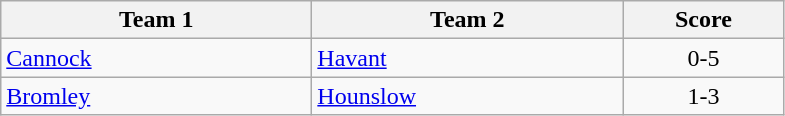<table class="wikitable" style="font-size: 100%">
<tr>
<th width=200>Team 1</th>
<th width=200>Team 2</th>
<th width=100>Score</th>
</tr>
<tr>
<td><a href='#'>Cannock</a></td>
<td><a href='#'>Havant</a></td>
<td align=center>0-5</td>
</tr>
<tr>
<td><a href='#'>Bromley</a></td>
<td><a href='#'>Hounslow</a></td>
<td align=center>1-3</td>
</tr>
</table>
